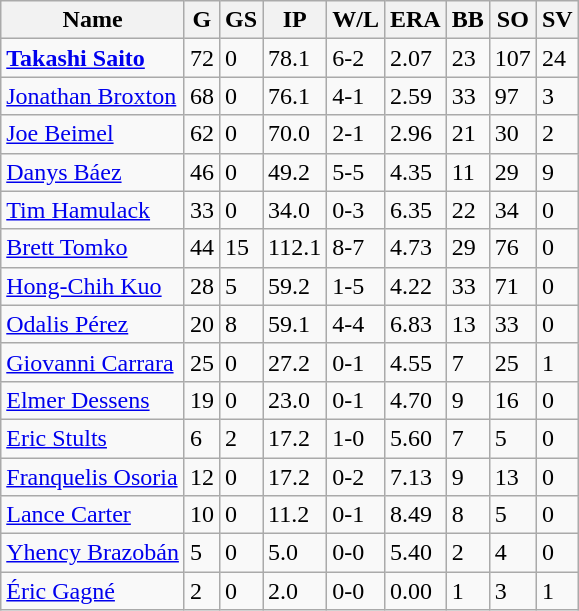<table class="wikitable sortable" style="text-align:left">
<tr>
<th>Name</th>
<th>G</th>
<th>GS</th>
<th>IP</th>
<th>W/L</th>
<th>ERA</th>
<th>BB</th>
<th>SO</th>
<th>SV</th>
</tr>
<tr>
<td><strong><a href='#'>Takashi Saito</a></strong></td>
<td>72</td>
<td>0</td>
<td>78.1</td>
<td>6-2</td>
<td>2.07</td>
<td>23</td>
<td>107</td>
<td>24</td>
</tr>
<tr>
<td><a href='#'>Jonathan Broxton</a></td>
<td>68</td>
<td>0</td>
<td>76.1</td>
<td>4-1</td>
<td>2.59</td>
<td>33</td>
<td>97</td>
<td>3</td>
</tr>
<tr>
<td><a href='#'>Joe Beimel</a></td>
<td>62</td>
<td>0</td>
<td>70.0</td>
<td>2-1</td>
<td>2.96</td>
<td>21</td>
<td>30</td>
<td>2</td>
</tr>
<tr>
<td><a href='#'>Danys Báez</a></td>
<td>46</td>
<td>0</td>
<td>49.2</td>
<td>5-5</td>
<td>4.35</td>
<td>11</td>
<td>29</td>
<td>9</td>
</tr>
<tr>
<td><a href='#'>Tim Hamulack</a></td>
<td>33</td>
<td>0</td>
<td>34.0</td>
<td>0-3</td>
<td>6.35</td>
<td>22</td>
<td>34</td>
<td>0</td>
</tr>
<tr>
<td><a href='#'>Brett Tomko</a></td>
<td>44</td>
<td>15</td>
<td>112.1</td>
<td>8-7</td>
<td>4.73</td>
<td>29</td>
<td>76</td>
<td>0</td>
</tr>
<tr>
<td><a href='#'>Hong-Chih Kuo</a></td>
<td>28</td>
<td>5</td>
<td>59.2</td>
<td>1-5</td>
<td>4.22</td>
<td>33</td>
<td>71</td>
<td>0</td>
</tr>
<tr>
<td><a href='#'>Odalis Pérez</a></td>
<td>20</td>
<td>8</td>
<td>59.1</td>
<td>4-4</td>
<td>6.83</td>
<td>13</td>
<td>33</td>
<td>0</td>
</tr>
<tr>
<td><a href='#'>Giovanni Carrara</a></td>
<td>25</td>
<td>0</td>
<td>27.2</td>
<td>0-1</td>
<td>4.55</td>
<td>7</td>
<td>25</td>
<td>1</td>
</tr>
<tr>
<td><a href='#'>Elmer Dessens</a></td>
<td>19</td>
<td>0</td>
<td>23.0</td>
<td>0-1</td>
<td>4.70</td>
<td>9</td>
<td>16</td>
<td>0</td>
</tr>
<tr>
<td><a href='#'>Eric Stults</a></td>
<td>6</td>
<td>2</td>
<td>17.2</td>
<td>1-0</td>
<td>5.60</td>
<td>7</td>
<td>5</td>
<td>0</td>
</tr>
<tr>
<td><a href='#'>Franquelis Osoria</a></td>
<td>12</td>
<td>0</td>
<td>17.2</td>
<td>0-2</td>
<td>7.13</td>
<td>9</td>
<td>13</td>
<td>0</td>
</tr>
<tr>
<td><a href='#'>Lance Carter</a></td>
<td>10</td>
<td>0</td>
<td>11.2</td>
<td>0-1</td>
<td>8.49</td>
<td>8</td>
<td>5</td>
<td>0</td>
</tr>
<tr>
<td><a href='#'>Yhency Brazobán</a></td>
<td>5</td>
<td>0</td>
<td>5.0</td>
<td>0-0</td>
<td>5.40</td>
<td>2</td>
<td>4</td>
<td>0</td>
</tr>
<tr>
<td><a href='#'>Éric Gagné</a></td>
<td>2</td>
<td>0</td>
<td>2.0</td>
<td>0-0</td>
<td>0.00</td>
<td>1</td>
<td>3</td>
<td>1</td>
</tr>
</table>
